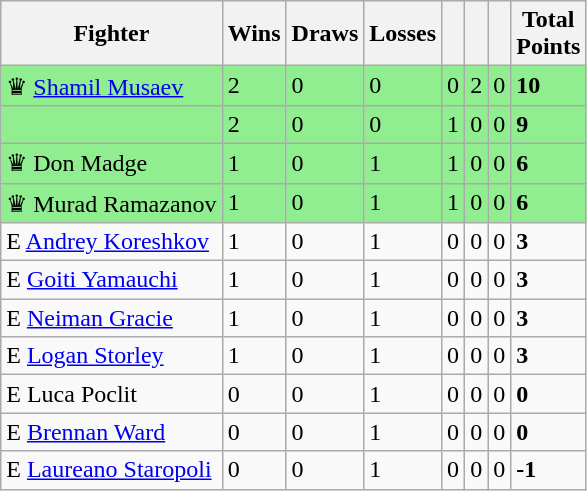<table class="wikitable sortable">
<tr>
<th>Fighter</th>
<th>Wins</th>
<th>Draws</th>
<th>Losses</th>
<th></th>
<th></th>
<th></th>
<th>Total<br> Points</th>
</tr>
<tr style="background:#90EE90;">
<td>♛  <a href='#'>Shamil Musaev</a></td>
<td>2</td>
<td>0</td>
<td>0</td>
<td>0</td>
<td>2</td>
<td>0</td>
<td><strong>10</strong></td>
</tr>
<tr style="background:#90EE90;">
<td></td>
<td>2</td>
<td>0</td>
<td>0</td>
<td>1</td>
<td>0</td>
<td>0</td>
<td><strong>9</strong></td>
</tr>
<tr style="background:#90EE90;">
<td>♛  Don Madge</td>
<td>1</td>
<td>0</td>
<td>1</td>
<td>1</td>
<td>0</td>
<td>0</td>
<td><strong>6</strong></td>
</tr>
<tr style="background:#90EE90;">
<td>♛  Murad Ramazanov</td>
<td>1</td>
<td>0</td>
<td>1</td>
<td>1</td>
<td>0</td>
<td>0</td>
<td><strong>6</strong></td>
</tr>
<tr>
<td>E  <a href='#'>Andrey Koreshkov</a></td>
<td>1</td>
<td>0</td>
<td>1</td>
<td>0</td>
<td>0</td>
<td>0</td>
<td><strong>3</strong></td>
</tr>
<tr>
<td>E  <a href='#'>Goiti Yamauchi</a></td>
<td>1</td>
<td>0</td>
<td>1</td>
<td>0</td>
<td>0</td>
<td>0</td>
<td><strong>3</strong></td>
</tr>
<tr>
<td>E  <a href='#'>Neiman Gracie</a></td>
<td>1</td>
<td>0</td>
<td>1</td>
<td>0</td>
<td>0</td>
<td>0</td>
<td><strong>3</strong></td>
</tr>
<tr>
<td>E  <a href='#'>Logan Storley</a></td>
<td>1</td>
<td>0</td>
<td>1</td>
<td>0</td>
<td>0</td>
<td>0</td>
<td><strong>3</strong></td>
</tr>
<tr>
<td>E  Luca Poclit</td>
<td>0</td>
<td>0</td>
<td>1</td>
<td>0</td>
<td>0</td>
<td>0</td>
<td><strong>0</strong></td>
</tr>
<tr>
<td>E  <a href='#'>Brennan Ward</a></td>
<td>0</td>
<td>0</td>
<td>1</td>
<td>0</td>
<td>0</td>
<td>0</td>
<td><strong>0</strong></td>
</tr>
<tr>
<td>E  <a href='#'>Laureano Staropoli</a></td>
<td>0</td>
<td>0</td>
<td>1</td>
<td>0</td>
<td>0</td>
<td>0</td>
<td><strong>-1</strong></td>
</tr>
</table>
